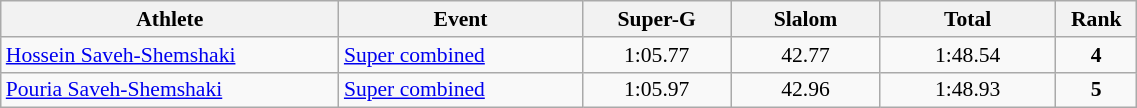<table class="wikitable" width="60%" style="text-align:center; font-size:90%">
<tr>
<th width="25%">Athlete</th>
<th width="18%">Event</th>
<th width="11%">Super-G</th>
<th width="11%">Slalom</th>
<th width="13%">Total</th>
<th width="6%">Rank</th>
</tr>
<tr>
<td align="left"><a href='#'>Hossein Saveh-Shemshaki</a></td>
<td align="left"><a href='#'>Super combined</a></td>
<td>1:05.77</td>
<td>42.77</td>
<td>1:48.54</td>
<td><strong>4</strong></td>
</tr>
<tr>
<td align="left"><a href='#'>Pouria Saveh-Shemshaki</a></td>
<td align="left"><a href='#'>Super combined</a></td>
<td>1:05.97</td>
<td>42.96</td>
<td>1:48.93</td>
<td><strong>5</strong></td>
</tr>
</table>
